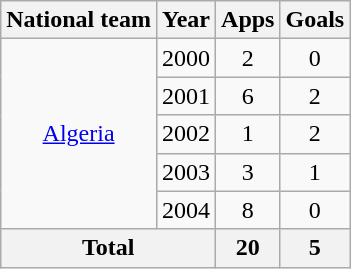<table class="wikitable" style="text-align:center">
<tr>
<th>National team</th>
<th>Year</th>
<th>Apps</th>
<th>Goals</th>
</tr>
<tr>
<td rowspan="5"><a href='#'>Algeria</a></td>
<td>2000</td>
<td>2</td>
<td>0</td>
</tr>
<tr>
<td>2001</td>
<td>6</td>
<td>2</td>
</tr>
<tr>
<td>2002</td>
<td>1</td>
<td>2</td>
</tr>
<tr>
<td>2003</td>
<td>3</td>
<td>1</td>
</tr>
<tr>
<td>2004</td>
<td>8</td>
<td>0</td>
</tr>
<tr>
<th colspan="2">Total</th>
<th>20</th>
<th>5</th>
</tr>
</table>
